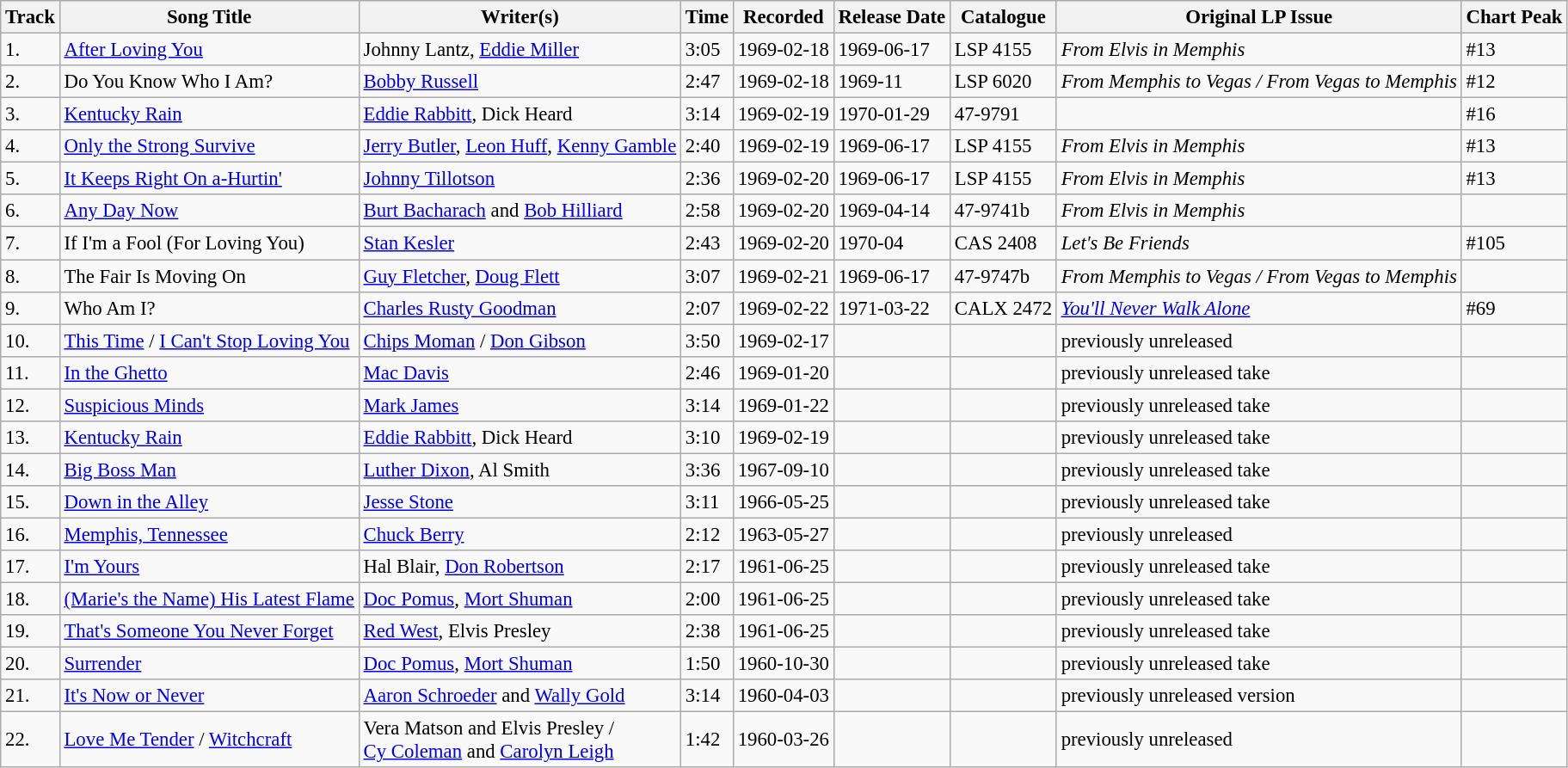<table class="wikitable" style="font-size:95%;">
<tr>
<th>Track</th>
<th>Song Title</th>
<th>Writer(s)</th>
<th>Time</th>
<th>Recorded</th>
<th>Release Date</th>
<th>Catalogue</th>
<th>Original LP Issue</th>
<th>Chart Peak</th>
</tr>
<tr>
<td>1.</td>
<td><a href='#'>After Loving You</a></td>
<td>Johnny Lantz, <a href='#'>Eddie Miller</a></td>
<td>3:05</td>
<td>1969-02-18</td>
<td>1969-06-17</td>
<td>LSP 4155</td>
<td><em>From Elvis in Memphis</em></td>
<td>#13</td>
</tr>
<tr>
<td>2.</td>
<td>Do You Know Who I Am?</td>
<td><a href='#'>Bobby Russell</a></td>
<td>2:47</td>
<td>1969-02-18</td>
<td>1969-11</td>
<td>LSP 6020</td>
<td><em>From Memphis to Vegas / From Vegas to Memphis</em></td>
<td>#12</td>
</tr>
<tr>
<td>3.</td>
<td><a href='#'>Kentucky Rain</a></td>
<td><a href='#'>Eddie Rabbitt</a>, Dick Heard</td>
<td>3:14</td>
<td>1969-02-19</td>
<td>1970-01-29</td>
<td>47-9791</td>
<td></td>
<td>#16</td>
</tr>
<tr>
<td>4.</td>
<td><a href='#'>Only the Strong Survive</a></td>
<td><a href='#'>Jerry Butler</a>, <a href='#'>Leon Huff</a>, <a href='#'>Kenny Gamble</a></td>
<td>2:40</td>
<td>1969-02-19</td>
<td>1969-06-17</td>
<td>LSP 4155</td>
<td><em>From Elvis in Memphis</em></td>
<td>#13</td>
</tr>
<tr>
<td>5.</td>
<td><a href='#'>It Keeps Right On a-Hurtin'</a></td>
<td><a href='#'>Johnny Tillotson</a></td>
<td>2:36</td>
<td>1969-02-20</td>
<td>1969-06-17</td>
<td>LSP 4155</td>
<td><em>From Elvis in Memphis</em></td>
<td>#13</td>
</tr>
<tr>
<td>6.</td>
<td><a href='#'>Any Day Now</a></td>
<td><a href='#'>Burt Bacharach</a> and <a href='#'>Bob Hilliard</a></td>
<td>2:58</td>
<td>1969-02-20</td>
<td>1969-04-14</td>
<td>47-9741b</td>
<td><em>From Elvis in Memphis</em></td>
<td></td>
</tr>
<tr>
<td>7.</td>
<td>If I'm a Fool (For Loving You)</td>
<td><a href='#'>Stan Kesler</a></td>
<td>2:43</td>
<td>1969-02-20</td>
<td>1970-04</td>
<td>CAS 2408</td>
<td><em>Let's Be Friends</em></td>
<td>#105</td>
</tr>
<tr>
<td>8.</td>
<td>The Fair Is Moving On</td>
<td><a href='#'>Guy Fletcher</a>, <a href='#'>Doug Flett</a></td>
<td>3:07</td>
<td>1969-02-21</td>
<td>1969-06-17</td>
<td>47-9747b</td>
<td><em>From Memphis to Vegas / From Vegas to Memphis</em></td>
<td></td>
</tr>
<tr>
<td>9.</td>
<td>Who Am I?</td>
<td><a href='#'>Charles Rusty Goodman</a></td>
<td>2:07</td>
<td>1969-02-22</td>
<td>1971-03-22</td>
<td>CALX 2472</td>
<td><em><a href='#'>You'll Never Walk Alone</a></em></td>
<td>#69</td>
</tr>
<tr>
<td>10.</td>
<td><a href='#'>This Time</a> / <a href='#'>I Can't Stop Loving You</a></td>
<td><a href='#'>Chips Moman</a> / <a href='#'>Don Gibson</a></td>
<td>3:50</td>
<td>1969-02-17</td>
<td></td>
<td></td>
<td>previously unreleased</td>
<td></td>
</tr>
<tr>
<td>11.</td>
<td><a href='#'>In the Ghetto</a></td>
<td><a href='#'>Mac Davis</a></td>
<td>2:46</td>
<td>1969-01-20</td>
<td></td>
<td></td>
<td>previously unreleased take</td>
<td></td>
</tr>
<tr>
<td>12.</td>
<td><a href='#'>Suspicious Minds</a></td>
<td><a href='#'>Mark James</a></td>
<td>3:14</td>
<td>1969-01-22</td>
<td></td>
<td></td>
<td>previously unreleased take</td>
<td></td>
</tr>
<tr>
<td>13.</td>
<td><a href='#'>Kentucky Rain</a></td>
<td><a href='#'>Eddie Rabbitt</a>, Dick Heard</td>
<td>3:10</td>
<td>1969-02-19</td>
<td></td>
<td></td>
<td>previously unreleased take</td>
<td></td>
</tr>
<tr>
<td>14.</td>
<td><a href='#'>Big Boss Man</a></td>
<td><a href='#'>Luther Dixon</a>, Al Smith</td>
<td>3:36</td>
<td>1967-09-10</td>
<td></td>
<td></td>
<td>previously unreleased take</td>
<td></td>
</tr>
<tr>
<td>15.</td>
<td><a href='#'>Down in the Alley</a></td>
<td><a href='#'>Jesse Stone</a></td>
<td>3:11</td>
<td>1966-05-25</td>
<td></td>
<td></td>
<td>previously unreleased take</td>
<td></td>
</tr>
<tr>
<td>16.</td>
<td><a href='#'>Memphis, Tennessee</a></td>
<td><a href='#'>Chuck Berry</a></td>
<td>2:12</td>
<td>1963-05-27</td>
<td></td>
<td></td>
<td>previously unreleased</td>
<td></td>
</tr>
<tr>
<td>17.</td>
<td><a href='#'>I'm Yours</a></td>
<td>Hal Blair, <a href='#'>Don Robertson</a></td>
<td>2:17</td>
<td>1961-06-25</td>
<td></td>
<td></td>
<td>previously unreleased take</td>
<td></td>
</tr>
<tr>
<td>18.</td>
<td><a href='#'>(Marie's the Name) His Latest Flame</a></td>
<td><a href='#'>Doc Pomus</a>, <a href='#'>Mort Shuman</a></td>
<td>2:00</td>
<td>1961-06-25</td>
<td></td>
<td></td>
<td>previously unreleased take</td>
<td></td>
</tr>
<tr>
<td>19.</td>
<td><a href='#'>That's Someone You Never Forget</a></td>
<td><a href='#'>Red West</a>, Elvis Presley</td>
<td>2:38</td>
<td>1961-06-25</td>
<td></td>
<td></td>
<td>previously unreleased take</td>
<td></td>
</tr>
<tr>
<td>20.</td>
<td><a href='#'>Surrender</a></td>
<td><a href='#'>Doc Pomus</a>, <a href='#'>Mort Shuman</a></td>
<td>1:50</td>
<td>1960-10-30</td>
<td></td>
<td></td>
<td>previously unreleased take</td>
<td></td>
</tr>
<tr>
<td>21.</td>
<td><a href='#'>It's Now or Never</a></td>
<td><a href='#'>Aaron Schroeder</a> and <a href='#'>Wally Gold</a></td>
<td>3:14</td>
<td>1960-04-03</td>
<td></td>
<td></td>
<td>previously unreleased version</td>
<td></td>
</tr>
<tr>
<td>22.</td>
<td><a href='#'>Love Me Tender</a> / <a href='#'>Witchcraft</a></td>
<td>Vera Matson and Elvis Presley /<br> <a href='#'>Cy Coleman</a> and <a href='#'>Carolyn Leigh</a></td>
<td>1:42</td>
<td>1960-03-26</td>
<td></td>
<td></td>
<td>previously unreleased</td>
<td></td>
</tr>
</table>
